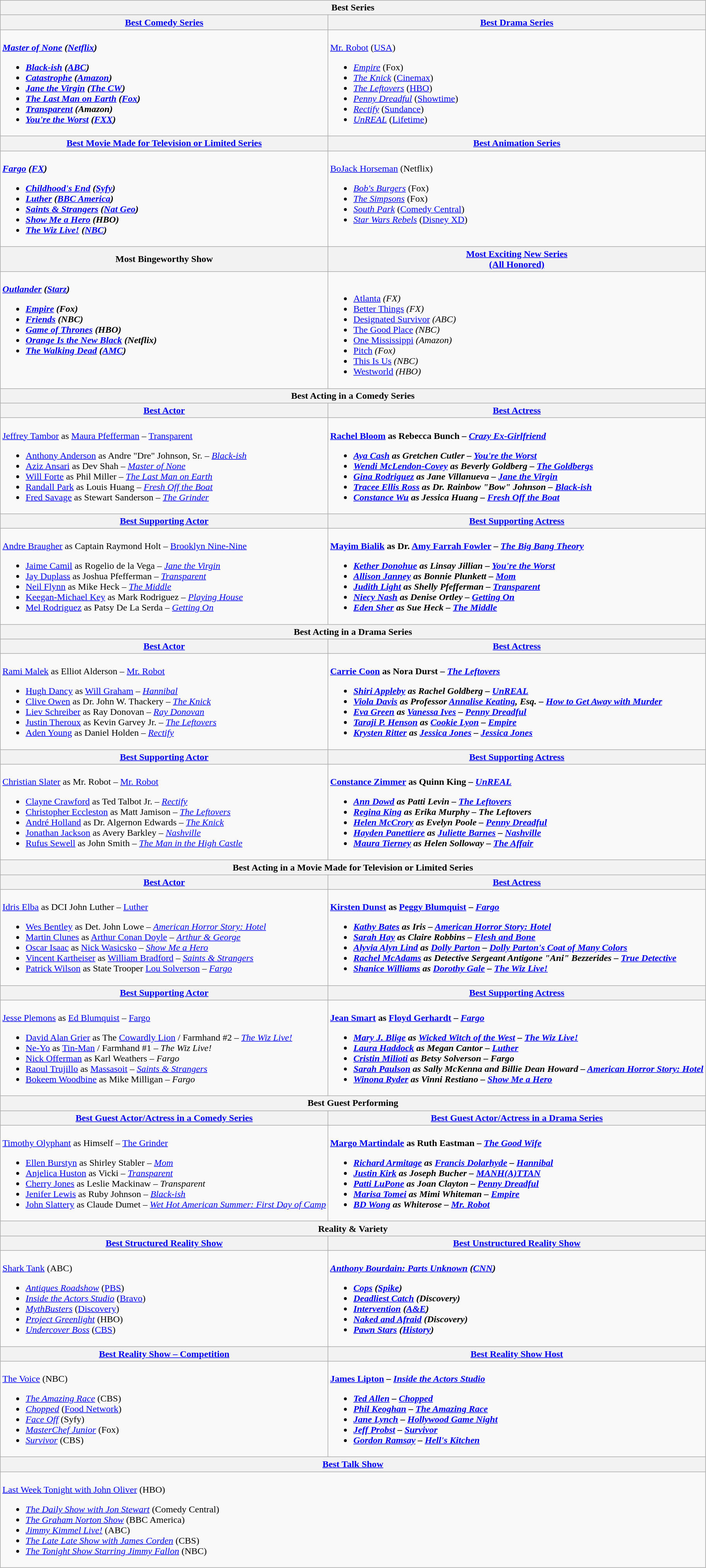<table class=wikitable style="width=72%">
<tr>
<th colspan="2">Best Series</th>
</tr>
<tr>
<th><a href='#'>Best Comedy Series</a></th>
<th><a href='#'>Best Drama Series</a></th>
</tr>
<tr>
<td valign="top"><br><strong><em><a href='#'>Master of None</a><em> (<a href='#'>Netflix</a>)<strong><ul><li></em><a href='#'>Black-ish</a><em> (<a href='#'>ABC</a>)</li><li></em><a href='#'>Catastrophe</a><em> (<a href='#'>Amazon</a>)</li><li></em><a href='#'>Jane the Virgin</a><em> (<a href='#'>The CW</a>)</li><li></em><a href='#'>The Last Man on Earth</a><em> (<a href='#'>Fox</a>)</li><li></em><a href='#'>Transparent</a><em> (Amazon)</li><li></em><a href='#'>You're the Worst</a><em> (<a href='#'>FXX</a>)</li></ul></td>
<td valign="top"><br></em></strong><a href='#'>Mr. Robot</a></em> (<a href='#'>USA</a>)</strong><ul><li><em><a href='#'>Empire</a></em> (Fox)</li><li><em><a href='#'>The Knick</a></em> (<a href='#'>Cinemax</a>)</li><li><em><a href='#'>The Leftovers</a></em> (<a href='#'>HBO</a>)</li><li><em><a href='#'>Penny Dreadful</a></em> (<a href='#'>Showtime</a>)</li><li><em><a href='#'>Rectify</a></em> (<a href='#'>Sundance</a>)</li><li><em><a href='#'>UnREAL</a></em> (<a href='#'>Lifetime</a>)</li></ul></td>
</tr>
<tr>
<th><a href='#'>Best Movie Made for Television or Limited Series</a></th>
<th><a href='#'>Best Animation Series</a></th>
</tr>
<tr>
<td valign="top"><br><strong><em><a href='#'>Fargo</a><em> (<a href='#'>FX</a>)<strong><ul><li></em><a href='#'>Childhood's End</a><em> (<a href='#'>Syfy</a>)</li><li></em><a href='#'>Luther</a><em> (<a href='#'>BBC America</a>)</li><li></em><a href='#'>Saints & Strangers</a><em> (<a href='#'>Nat Geo</a>)</li><li></em><a href='#'>Show Me a Hero</a><em> (HBO)</li><li></em><a href='#'>The Wiz Live!</a><em> (<a href='#'>NBC</a>)</li></ul></td>
<td valign="top"><br></em></strong><a href='#'>BoJack Horseman</a></em> (Netflix)</strong><ul><li><em><a href='#'>Bob's Burgers</a></em> (Fox)</li><li><em><a href='#'>The Simpsons</a></em> (Fox)</li><li><em><a href='#'>South Park</a></em> (<a href='#'>Comedy Central</a>)</li><li><em><a href='#'>Star Wars Rebels</a></em> (<a href='#'>Disney XD</a>)</li></ul></td>
</tr>
<tr>
<th>Most Bingeworthy Show</th>
<th><a href='#'>Most Exciting New Series<br>(All Honored)</a></th>
</tr>
<tr>
<td valign="top"><br><strong><em><a href='#'>Outlander</a><em> (<a href='#'>Starz</a>)<strong><ul><li></em><a href='#'>Empire</a><em> (Fox)</li><li></em><a href='#'>Friends</a><em> (NBC)</li><li></em><a href='#'>Game of Thrones</a><em> (HBO)</li><li></em><a href='#'>Orange Is the New Black</a><em> (Netflix)</li><li></em><a href='#'>The Walking Dead</a><em> (<a href='#'>AMC</a>)</li></ul></td>
<td valign="top"><br><ul><li></em><a href='#'>Atlanta</a><em> (FX)</li><li></em><a href='#'>Better Things</a><em> (FX)</li><li></em><a href='#'>Designated Survivor</a><em> (ABC)</li><li></em><a href='#'>The Good Place</a><em> (NBC)</li><li></em><a href='#'>One Mississippi</a><em> (Amazon)</li><li></em><a href='#'>Pitch</a><em> (Fox)</li><li></em><a href='#'>This Is Us</a><em> (NBC)</li><li></em><a href='#'>Westworld</a><em> (HBO)</li></ul></td>
</tr>
<tr>
<th colspan="2">Best Acting in a Comedy Series</th>
</tr>
<tr>
<th><a href='#'>Best Actor</a></th>
<th><a href='#'>Best Actress</a></th>
</tr>
<tr>
<td valign="top"><br></strong><a href='#'>Jeffrey Tambor</a> as <a href='#'>Maura Pfefferman</a> – </em><a href='#'>Transparent</a></em></strong><ul><li><a href='#'>Anthony Anderson</a> as Andre "Dre" Johnson, Sr. – <em><a href='#'>Black-ish</a></em></li><li><a href='#'>Aziz Ansari</a> as Dev Shah – <em><a href='#'>Master of None</a></em></li><li><a href='#'>Will Forte</a> as Phil Miller – <em><a href='#'>The Last Man on Earth</a></em></li><li><a href='#'>Randall Park</a> as Louis Huang – <em><a href='#'>Fresh Off the Boat</a></em></li><li><a href='#'>Fred Savage</a> as Stewart Sanderson – <em><a href='#'>The Grinder</a></em></li></ul></td>
<td valign="top"><br><strong><a href='#'>Rachel Bloom</a> as Rebecca Bunch – <em><a href='#'>Crazy Ex-Girlfriend</a><strong><em><ul><li><a href='#'>Aya Cash</a> as Gretchen Cutler – </em><a href='#'>You're the Worst</a><em></li><li><a href='#'>Wendi McLendon-Covey</a> as Beverly Goldberg – </em><a href='#'>The Goldbergs</a><em></li><li><a href='#'>Gina Rodriguez</a> as Jane Villanueva – </em><a href='#'>Jane the Virgin</a><em></li><li><a href='#'>Tracee Ellis Ross</a> as Dr. Rainbow "Bow" Johnson – </em><a href='#'>Black-ish</a><em></li><li><a href='#'>Constance Wu</a> as Jessica Huang – </em><a href='#'>Fresh Off the Boat</a><em></li></ul></td>
</tr>
<tr>
<th><a href='#'>Best Supporting Actor</a></th>
<th><a href='#'>Best Supporting Actress</a></th>
</tr>
<tr>
<td valign="top"><br></strong><a href='#'>Andre Braugher</a> as Captain Raymond Holt – </em><a href='#'>Brooklyn Nine-Nine</a></em></strong><ul><li><a href='#'>Jaime Camil</a> as Rogelio de la Vega – <em><a href='#'>Jane the Virgin</a></em></li><li><a href='#'>Jay Duplass</a> as Joshua Pfefferman – <em><a href='#'>Transparent</a></em></li><li><a href='#'>Neil Flynn</a> as Mike Heck – <em><a href='#'>The Middle</a></em></li><li><a href='#'>Keegan-Michael Key</a> as Mark Rodriguez – <em><a href='#'>Playing House</a></em></li><li><a href='#'>Mel Rodriguez</a> as Patsy De La Serda – <em><a href='#'>Getting On</a></em></li></ul></td>
<td valign="top"><br><strong><a href='#'>Mayim Bialik</a> as Dr. <a href='#'>Amy Farrah Fowler</a> – <em><a href='#'>The Big Bang Theory</a><strong><em><ul><li><a href='#'>Kether Donohue</a> as Linsay Jillian – </em><a href='#'>You're the Worst</a><em></li><li><a href='#'>Allison Janney</a> as Bonnie Plunkett – </em><a href='#'>Mom</a><em></li><li><a href='#'>Judith Light</a> as Shelly Pfefferman – </em><a href='#'>Transparent</a><em></li><li><a href='#'>Niecy Nash</a> as Denise Ortley – </em><a href='#'>Getting On</a><em></li><li><a href='#'>Eden Sher</a> as Sue Heck – </em><a href='#'>The Middle</a><em></li></ul></td>
</tr>
<tr>
<th colspan="2">Best Acting in a Drama Series</th>
</tr>
<tr>
<th><a href='#'>Best Actor</a></th>
<th><a href='#'>Best Actress</a></th>
</tr>
<tr>
<td valign="top"><br></strong><a href='#'>Rami Malek</a> as Elliot Alderson – </em><a href='#'>Mr. Robot</a></em></strong><ul><li><a href='#'>Hugh Dancy</a> as <a href='#'>Will Graham</a> – <em><a href='#'>Hannibal</a></em></li><li><a href='#'>Clive Owen</a> as Dr. John W. Thackery – <em><a href='#'>The Knick</a></em></li><li><a href='#'>Liev Schreiber</a> as Ray Donovan – <em><a href='#'>Ray Donovan</a></em></li><li><a href='#'>Justin Theroux</a> as Kevin Garvey Jr. – <em><a href='#'>The Leftovers</a></em></li><li><a href='#'>Aden Young</a> as Daniel Holden – <em><a href='#'>Rectify</a></em></li></ul></td>
<td valign="top"><br><strong><a href='#'>Carrie Coon</a> as Nora Durst – <em><a href='#'>The Leftovers</a><strong><em><ul><li><a href='#'>Shiri Appleby</a> as Rachel Goldberg – </em><a href='#'>UnREAL</a><em></li><li><a href='#'>Viola Davis</a> as Professor <a href='#'>Annalise Keating</a>, Esq. – </em><a href='#'>How to Get Away with Murder</a><em></li><li><a href='#'>Eva Green</a> as <a href='#'>Vanessa Ives</a> – </em><a href='#'>Penny Dreadful</a><em></li><li><a href='#'>Taraji P. Henson</a> as <a href='#'>Cookie Lyon</a> – </em><a href='#'>Empire</a><em></li><li><a href='#'>Krysten Ritter</a> as <a href='#'>Jessica Jones</a> – </em><a href='#'>Jessica Jones</a><em></li></ul></td>
</tr>
<tr>
<th><a href='#'>Best Supporting Actor</a></th>
<th><a href='#'>Best Supporting Actress</a></th>
</tr>
<tr>
<td valign="top"><br></strong><a href='#'>Christian Slater</a> as Mr. Robot – </em><a href='#'>Mr. Robot</a></em></strong><ul><li><a href='#'>Clayne Crawford</a> as Ted Talbot Jr. – <em><a href='#'>Rectify</a></em></li><li><a href='#'>Christopher Eccleston</a> as Matt Jamison – <em><a href='#'>The Leftovers</a></em></li><li><a href='#'>André Holland</a> as Dr. Algernon Edwards – <em><a href='#'>The Knick</a></em></li><li><a href='#'>Jonathan Jackson</a> as Avery Barkley – <em><a href='#'>Nashville</a></em></li><li><a href='#'>Rufus Sewell</a> as John Smith – <em><a href='#'>The Man in the High Castle</a></em></li></ul></td>
<td valign="top"><br><strong><a href='#'>Constance Zimmer</a> as Quinn King – <em><a href='#'>UnREAL</a><strong><em><ul><li><a href='#'>Ann Dowd</a> as Patti Levin – </em><a href='#'>The Leftovers</a><em></li><li><a href='#'>Regina King</a> as Erika Murphy – </em>The Leftovers<em></li><li><a href='#'>Helen McCrory</a> as Evelyn Poole – </em><a href='#'>Penny Dreadful</a><em></li><li><a href='#'>Hayden Panettiere</a> as <a href='#'>Juliette Barnes</a> – </em><a href='#'>Nashville</a><em></li><li><a href='#'>Maura Tierney</a> as Helen Solloway – </em><a href='#'>The Affair</a><em></li></ul></td>
</tr>
<tr>
<th colspan="2">Best Acting in a Movie Made for Television or Limited Series</th>
</tr>
<tr>
<th><a href='#'>Best Actor</a></th>
<th><a href='#'>Best Actress</a></th>
</tr>
<tr>
<td valign="top"><br></strong><a href='#'>Idris Elba</a> as DCI John Luther – </em><a href='#'>Luther</a></em></strong><ul><li><a href='#'>Wes Bentley</a> as Det. John Lowe – <em><a href='#'>American Horror Story: Hotel</a></em></li><li><a href='#'>Martin Clunes</a> as <a href='#'>Arthur Conan Doyle</a> – <em><a href='#'>Arthur & George</a></em></li><li><a href='#'>Oscar Isaac</a> as <a href='#'>Nick Wasicsko</a> – <em><a href='#'>Show Me a Hero</a></em></li><li><a href='#'>Vincent Kartheiser</a> as <a href='#'>William Bradford</a> – <em><a href='#'>Saints & Strangers</a></em></li><li><a href='#'>Patrick Wilson</a> as State Trooper <a href='#'>Lou Solverson</a> – <em><a href='#'>Fargo</a></em></li></ul></td>
<td valign="top"><br><strong><a href='#'>Kirsten Dunst</a> as <a href='#'>Peggy Blumquist</a> – <em><a href='#'>Fargo</a><strong><em><ul><li><a href='#'>Kathy Bates</a> as Iris – </em><a href='#'>American Horror Story: Hotel</a><em></li><li><a href='#'>Sarah Hay</a> as Claire Robbins – </em><a href='#'>Flesh and Bone</a><em></li><li><a href='#'>Alyvia Alyn Lind</a> as <a href='#'>Dolly Parton</a> – </em><a href='#'>Dolly Parton's Coat of Many Colors</a><em></li><li><a href='#'>Rachel McAdams</a> as Detective Sergeant Antigone "Ani" Bezzerides – </em><a href='#'>True Detective</a><em></li><li><a href='#'>Shanice Williams</a> as <a href='#'>Dorothy Gale</a> – </em><a href='#'>The Wiz Live!</a><em></li></ul></td>
</tr>
<tr>
<th><a href='#'>Best Supporting Actor</a></th>
<th><a href='#'>Best Supporting Actress</a></th>
</tr>
<tr>
<td valign="top"><br></strong><a href='#'>Jesse Plemons</a> as <a href='#'>Ed Blumquist</a> – </em><a href='#'>Fargo</a></em></strong><ul><li><a href='#'>David Alan Grier</a> as The <a href='#'>Cowardly Lion</a> / Farmhand #2 – <em><a href='#'>The Wiz Live!</a></em></li><li><a href='#'>Ne-Yo</a> as <a href='#'>Tin-Man</a> / Farmhand #1 – <em>The Wiz Live!</em></li><li><a href='#'>Nick Offerman</a> as Karl Weathers – <em>Fargo</em></li><li><a href='#'>Raoul Trujillo</a> as <a href='#'>Massasoit</a> – <em><a href='#'>Saints & Strangers</a></em></li><li><a href='#'>Bokeem Woodbine</a> as Mike Milligan – <em>Fargo</em></li></ul></td>
<td valign="top"><br><strong><a href='#'>Jean Smart</a> as <a href='#'>Floyd Gerhardt</a> – <em><a href='#'>Fargo</a><strong><em><ul><li><a href='#'>Mary J. Blige</a> as <a href='#'>Wicked Witch of the West</a> – </em><a href='#'>The Wiz Live!</a><em></li><li><a href='#'>Laura Haddock</a> as Megan Cantor – </em><a href='#'>Luther</a><em></li><li><a href='#'>Cristin Milioti</a> as Betsy Solverson – </em>Fargo<em></li><li><a href='#'>Sarah Paulson</a> as Sally McKenna and Billie Dean Howard – </em><a href='#'>American Horror Story: Hotel</a><em></li><li><a href='#'>Winona Ryder</a> as Vinni Restiano – </em><a href='#'>Show Me a Hero</a><em></li></ul></td>
</tr>
<tr>
<th colspan="2">Best Guest Performing</th>
</tr>
<tr>
<th><a href='#'>Best Guest Actor/Actress in a Comedy Series</a></th>
<th><a href='#'>Best Guest Actor/Actress in a Drama Series</a></th>
</tr>
<tr>
<td valign="top"><br></strong><a href='#'>Timothy Olyphant</a> as Himself – </em><a href='#'>The Grinder</a></em></strong><ul><li><a href='#'>Ellen Burstyn</a> as Shirley Stabler – <em><a href='#'>Mom</a></em></li><li><a href='#'>Anjelica Huston</a> as Vicki – <em><a href='#'>Transparent</a></em></li><li><a href='#'>Cherry Jones</a> as Leslie Mackinaw – <em>Transparent</em></li><li><a href='#'>Jenifer Lewis</a> as Ruby Johnson – <em><a href='#'>Black-ish</a></em></li><li><a href='#'>John Slattery</a> as Claude Dumet – <em><a href='#'>Wet Hot American Summer: First Day of Camp</a></em></li></ul></td>
<td valign="top"><br><strong><a href='#'>Margo Martindale</a> as Ruth Eastman – <em><a href='#'>The Good Wife</a><strong><em><ul><li><a href='#'>Richard Armitage</a> as <a href='#'>Francis Dolarhyde</a> – </em><a href='#'>Hannibal</a><em></li><li><a href='#'>Justin Kirk</a> as Joseph Bucher – </em><a href='#'>MANH(A)TTAN</a><em></li><li><a href='#'>Patti LuPone</a> as Joan Clayton – </em><a href='#'>Penny Dreadful</a><em></li><li><a href='#'>Marisa Tomei</a> as Mimi Whiteman – </em><a href='#'>Empire</a><em></li><li><a href='#'>BD Wong</a> as Whiterose – </em><a href='#'>Mr. Robot</a><em></li></ul></td>
</tr>
<tr>
<th colspan="2">Reality & Variety</th>
</tr>
<tr>
<th><a href='#'>Best Structured Reality Show</a></th>
<th><a href='#'>Best Unstructured Reality Show</a></th>
</tr>
<tr>
<td valign="top"><br></em></strong><a href='#'>Shark Tank</a></em> (ABC)</strong><ul><li><em><a href='#'>Antiques Roadshow</a></em> (<a href='#'>PBS</a>)</li><li><em><a href='#'>Inside the Actors Studio</a></em> (<a href='#'>Bravo</a>)</li><li><em><a href='#'>MythBusters</a></em> (<a href='#'>Discovery</a>)</li><li><em><a href='#'>Project Greenlight</a></em> (HBO)</li><li><em><a href='#'>Undercover Boss</a></em> (<a href='#'>CBS</a>)</li></ul></td>
<td valign="top"><br><strong><em><a href='#'>Anthony Bourdain: Parts Unknown</a><em> (<a href='#'>CNN</a>)<strong><ul><li></em><a href='#'>Cops</a><em> (<a href='#'>Spike</a>)</li><li></em><a href='#'>Deadliest Catch</a><em> (Discovery)</li><li></em><a href='#'>Intervention</a><em> (<a href='#'>A&E</a>)</li><li></em><a href='#'>Naked and Afraid</a><em> (Discovery)</li><li></em><a href='#'>Pawn Stars</a><em> (<a href='#'>History</a>)</li></ul></td>
</tr>
<tr>
<th><a href='#'>Best Reality Show – Competition</a></th>
<th><a href='#'>Best Reality Show Host</a></th>
</tr>
<tr>
<td valign="top"><br></em></strong><a href='#'>The Voice</a></em> (NBC)</strong><ul><li><em><a href='#'>The Amazing Race</a></em> (CBS)</li><li><em><a href='#'>Chopped</a></em> (<a href='#'>Food Network</a>)</li><li><em><a href='#'>Face Off</a></em> (Syfy)</li><li><em><a href='#'>MasterChef Junior</a></em> (Fox)</li><li><em><a href='#'>Survivor</a></em> (CBS)</li></ul></td>
<td valign="top"><br><strong><a href='#'>James Lipton</a> – <em><a href='#'>Inside the Actors Studio</a><strong><em><ul><li><a href='#'>Ted Allen</a> – </em><a href='#'>Chopped</a><em></li><li><a href='#'>Phil Keoghan</a> – </em><a href='#'>The Amazing Race</a><em></li><li><a href='#'>Jane Lynch</a> – </em><a href='#'>Hollywood Game Night</a><em></li><li><a href='#'>Jeff Probst</a> – </em><a href='#'>Survivor</a><em></li><li><a href='#'>Gordon Ramsay</a> – </em><a href='#'>Hell's Kitchen</a><em></li></ul></td>
</tr>
<tr>
<th colspan="2"><a href='#'>Best Talk Show</a></th>
</tr>
<tr>
<td valign="top" colspan="2"><br></em></strong><a href='#'>Last Week Tonight with John Oliver</a></em> (HBO)</strong><ul><li><em><a href='#'>The Daily Show with Jon Stewart</a></em> (Comedy Central)</li><li><em><a href='#'>The Graham Norton Show</a></em> (BBC America)</li><li><em><a href='#'>Jimmy Kimmel Live!</a></em> (ABC)</li><li><em><a href='#'>The Late Late Show with James Corden</a></em> (CBS)</li><li><em><a href='#'>The Tonight Show Starring Jimmy Fallon</a></em> (NBC)</li></ul></td>
</tr>
</table>
